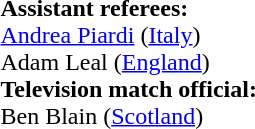<table style="width:100%">
<tr>
<td><br><strong>Assistant referees:</strong>
<br><a href='#'>Andrea Piardi</a> (<a href='#'>Italy</a>)
<br>Adam Leal (<a href='#'>England</a>)
<br><strong>Television match official:</strong>
<br>Ben Blain (<a href='#'>Scotland</a>)</td>
</tr>
</table>
